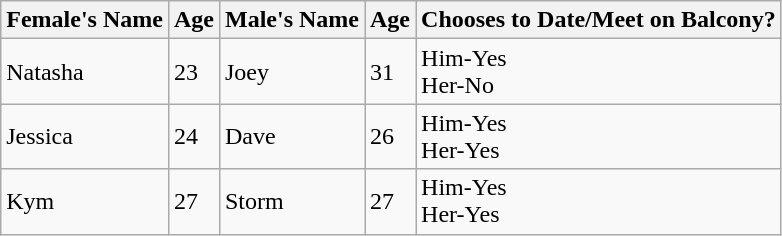<table class="wikitable">
<tr>
<th>Female's Name</th>
<th>Age</th>
<th>Male's Name</th>
<th>Age</th>
<th>Chooses to Date/Meet on Balcony?</th>
</tr>
<tr>
<td>Natasha</td>
<td>23</td>
<td>Joey</td>
<td>31</td>
<td>Him-Yes<br>Her-No</td>
</tr>
<tr>
<td>Jessica</td>
<td>24</td>
<td>Dave</td>
<td>26</td>
<td>Him-Yes<br>Her-Yes</td>
</tr>
<tr>
<td>Kym</td>
<td>27</td>
<td>Storm</td>
<td>27</td>
<td>Him-Yes<br>Her-Yes</td>
</tr>
</table>
